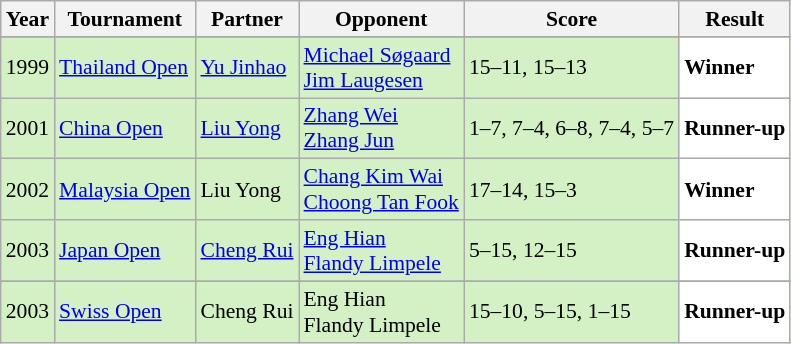<table class="sortable wikitable" style="font-size: 90%;">
<tr>
<th>Year</th>
<th>Tournament</th>
<th>Partner</th>
<th>Opponent</th>
<th>Score</th>
<th>Result</th>
</tr>
<tr>
</tr>
<tr style="background:#D4F1C5">
<td align="center">1999</td>
<td align="left"><a href='#'>Thailand Open</a></td>
<td align="left"> <a href='#'>Yu Jinhao</a></td>
<td align="left"> <a href='#'>Michael Søgaard</a> <br>  <a href='#'>Jim Laugesen</a></td>
<td align="left">15–11, 15–13</td>
<td style="text-align:left; background:white"> <strong>Winner</strong></td>
</tr>
<tr style="background:#D4F1C5">
<td align="center">2001</td>
<td align="left"><a href='#'>China Open</a></td>
<td align="left"> <a href='#'>Liu Yong</a></td>
<td align="left"> <a href='#'>Zhang Wei</a> <br>  <a href='#'>Zhang Jun</a></td>
<td align="left">1–7, 7–4, 6–8, 7–4, 5–7</td>
<td style="text-align:left; background:white"> <strong>Runner-up</strong></td>
</tr>
<tr style="background:#D4F1C5">
<td align="center">2002</td>
<td align="left"><a href='#'>Malaysia Open</a></td>
<td align="left"> Liu Yong</td>
<td align="left"> <a href='#'>Chang Kim Wai</a> <br>  <a href='#'>Choong Tan Fook</a></td>
<td align="left">17–14, 15–3</td>
<td style="text-align:left; background:white"> <strong>Winner</strong></td>
</tr>
<tr style="background:#D4F1C5">
<td align="center">2003</td>
<td align="left"><a href='#'>Japan Open</a></td>
<td align="left"> <a href='#'>Cheng Rui</a></td>
<td align="left"> <a href='#'>Eng Hian</a> <br>  <a href='#'>Flandy Limpele</a></td>
<td align="left">5–15, 12–15</td>
<td style="text-align:left; background:white"> <strong>Runner-up</strong></td>
</tr>
<tr>
</tr>
<tr style="background:#D4F1C5">
<td align="center">2003</td>
<td align="left"><a href='#'>Swiss Open</a></td>
<td align="left"> Cheng Rui</td>
<td align="left"> Eng Hian <br>  Flandy Limpele</td>
<td align="left">15–10, 5–15, 1–15</td>
<td style="text-align:left; background:white"> <strong>Runner-up</strong></td>
</tr>
</table>
